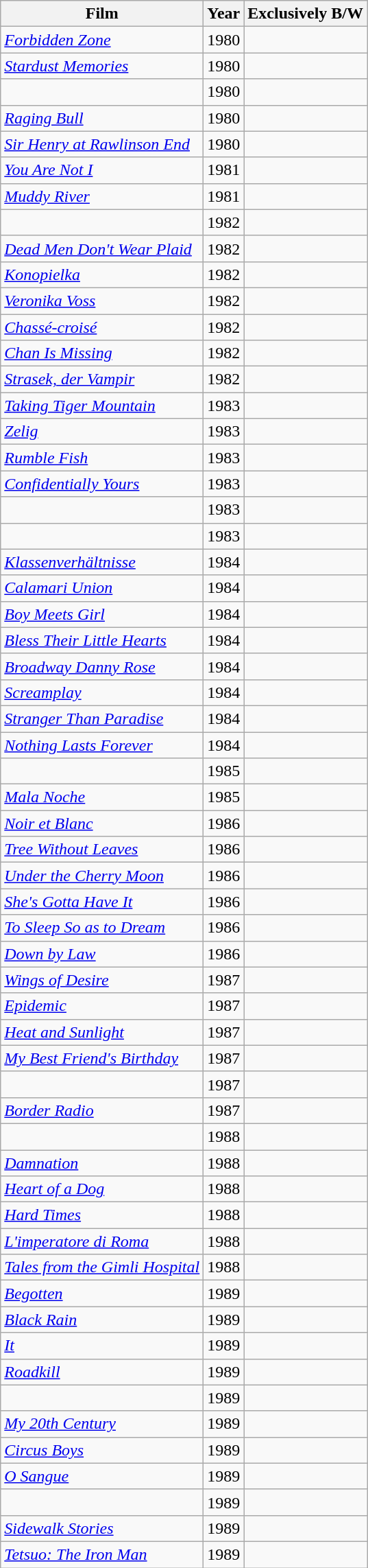<table class="wikitable sortable">
<tr>
<th>Film</th>
<th>Year</th>
<th>Exclusively B/W</th>
</tr>
<tr>
<td><em><a href='#'>Forbidden Zone</a></em></td>
<td>1980</td>
<td></td>
</tr>
<tr>
<td><em><a href='#'>Stardust Memories</a></em></td>
<td>1980</td>
<td></td>
</tr>
<tr>
<td><em></em></td>
<td>1980</td>
<td></td>
</tr>
<tr>
<td><em><a href='#'>Raging Bull</a></em></td>
<td>1980</td>
<td></td>
</tr>
<tr>
<td><em><a href='#'>Sir Henry at Rawlinson End</a></em></td>
<td>1980</td>
<td></td>
</tr>
<tr>
<td><em><a href='#'>You Are Not I</a></em></td>
<td>1981</td>
<td></td>
</tr>
<tr>
<td><em><a href='#'>Muddy River</a></em></td>
<td>1981</td>
<td></td>
</tr>
<tr>
<td><em></em></td>
<td>1982</td>
<td></td>
</tr>
<tr>
<td><em><a href='#'>Dead Men Don't Wear Plaid</a></em></td>
<td>1982</td>
<td></td>
</tr>
<tr>
<td><em><a href='#'>Konopielka</a></em></td>
<td>1982</td>
<td></td>
</tr>
<tr>
<td><em><a href='#'>Veronika Voss</a></em></td>
<td>1982</td>
<td></td>
</tr>
<tr>
<td><em><a href='#'>Chassé-croisé</a></em></td>
<td>1982</td>
<td></td>
</tr>
<tr>
<td><em><a href='#'>Chan Is Missing</a></em></td>
<td>1982</td>
<td></td>
</tr>
<tr>
<td><em><a href='#'>Strasek, der Vampir</a></em></td>
<td>1982</td>
<td></td>
</tr>
<tr>
<td><em><a href='#'>Taking Tiger Mountain</a></em></td>
<td>1983</td>
<td></td>
</tr>
<tr>
<td><em><a href='#'>Zelig</a></em></td>
<td>1983</td>
<td></td>
</tr>
<tr>
<td><em><a href='#'>Rumble Fish</a></em></td>
<td>1983</td>
<td></td>
</tr>
<tr>
<td><em><a href='#'>Confidentially Yours</a></em></td>
<td>1983</td>
<td></td>
</tr>
<tr>
<td><em></em></td>
<td>1983</td>
<td></td>
</tr>
<tr>
<td><em></em></td>
<td>1983</td>
<td></td>
</tr>
<tr>
<td><em><a href='#'>Klassenverhältnisse</a></em></td>
<td>1984</td>
<td></td>
</tr>
<tr>
<td><em><a href='#'>Calamari Union</a></em></td>
<td>1984</td>
<td></td>
</tr>
<tr>
<td><em><a href='#'>Boy Meets Girl</a></em></td>
<td>1984</td>
<td></td>
</tr>
<tr>
<td><em><a href='#'>Bless Their Little Hearts</a></em></td>
<td>1984</td>
<td></td>
</tr>
<tr>
<td><em><a href='#'>Broadway Danny Rose</a></em></td>
<td>1984</td>
<td></td>
</tr>
<tr>
<td><em><a href='#'>Screamplay</a></em></td>
<td>1984</td>
<td></td>
</tr>
<tr>
<td><em><a href='#'>Stranger Than Paradise</a></em></td>
<td>1984</td>
<td></td>
</tr>
<tr>
<td><em><a href='#'>Nothing Lasts Forever</a></em></td>
<td>1984</td>
<td></td>
</tr>
<tr>
<td><em></em></td>
<td>1985</td>
<td></td>
</tr>
<tr>
<td><em><a href='#'>Mala Noche</a></em></td>
<td>1985</td>
<td></td>
</tr>
<tr>
<td><em><a href='#'>Noir et Blanc</a></em></td>
<td>1986</td>
<td></td>
</tr>
<tr>
<td><em><a href='#'>Tree Without Leaves</a></em></td>
<td>1986</td>
<td></td>
</tr>
<tr>
<td><em><a href='#'>Under the Cherry Moon</a></em></td>
<td>1986</td>
<td></td>
</tr>
<tr>
<td><em><a href='#'>She's Gotta Have It</a></em></td>
<td>1986</td>
<td></td>
</tr>
<tr>
<td><em><a href='#'>To Sleep So as to Dream</a></em></td>
<td>1986</td>
<td></td>
</tr>
<tr>
<td><em><a href='#'>Down by Law</a></em></td>
<td>1986</td>
<td></td>
</tr>
<tr>
<td><em><a href='#'>Wings of Desire</a></em></td>
<td>1987</td>
<td></td>
</tr>
<tr>
<td><em><a href='#'>Epidemic</a></em></td>
<td>1987</td>
<td></td>
</tr>
<tr>
<td><em><a href='#'>Heat and Sunlight</a></em></td>
<td>1987</td>
<td></td>
</tr>
<tr>
<td><em><a href='#'>My Best Friend's Birthday</a></em></td>
<td>1987</td>
<td></td>
</tr>
<tr>
<td><em></em></td>
<td>1987</td>
<td></td>
</tr>
<tr>
<td><em><a href='#'>Border Radio</a></em></td>
<td>1987</td>
<td></td>
</tr>
<tr>
<td><em></em></td>
<td>1988</td>
<td></td>
</tr>
<tr>
<td><em><a href='#'>Damnation</a></em></td>
<td>1988</td>
<td></td>
</tr>
<tr>
<td><em><a href='#'>Heart of a Dog</a></em></td>
<td>1988</td>
<td></td>
</tr>
<tr>
<td><em><a href='#'>Hard Times</a></em></td>
<td>1988</td>
<td></td>
</tr>
<tr>
<td><em><a href='#'>L'imperatore di Roma</a></em></td>
<td>1988</td>
<td></td>
</tr>
<tr>
<td><em><a href='#'>Tales from the Gimli Hospital</a></em></td>
<td>1988</td>
<td></td>
</tr>
<tr>
<td><em><a href='#'>Begotten</a></em></td>
<td>1989</td>
<td></td>
</tr>
<tr>
<td><em><a href='#'>Black Rain</a></em></td>
<td>1989</td>
<td></td>
</tr>
<tr>
<td><em><a href='#'>It</a></em></td>
<td>1989</td>
<td></td>
</tr>
<tr>
<td><em><a href='#'>Roadkill</a></em></td>
<td>1989</td>
<td></td>
</tr>
<tr>
<td><em></em></td>
<td>1989</td>
<td></td>
</tr>
<tr>
<td><em><a href='#'>My 20th Century</a></em></td>
<td>1989</td>
<td></td>
</tr>
<tr>
<td><em><a href='#'>Circus Boys</a></em></td>
<td>1989</td>
<td></td>
</tr>
<tr>
<td><em><a href='#'>O Sangue</a></em></td>
<td>1989</td>
<td></td>
</tr>
<tr>
<td><em></em></td>
<td>1989</td>
<td></td>
</tr>
<tr>
<td><em><a href='#'>Sidewalk Stories</a></em></td>
<td>1989</td>
<td></td>
</tr>
<tr>
<td><em><a href='#'>Tetsuo: The Iron Man</a></em></td>
<td>1989</td>
<td></td>
</tr>
</table>
